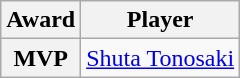<table class=wikitable>
<tr>
<th>Award</th>
<th>Player</th>
</tr>
<tr>
<th>MVP</th>
<td> <a href='#'>Shuta Tonosaki</a></td>
</tr>
</table>
